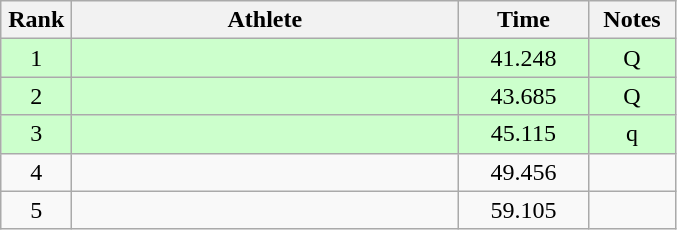<table class=wikitable style="text-align:center">
<tr>
<th width=40>Rank</th>
<th width=250>Athlete</th>
<th width=80>Time</th>
<th width=50>Notes</th>
</tr>
<tr bgcolor="ccffcc">
<td>1</td>
<td align=left></td>
<td>41.248</td>
<td>Q</td>
</tr>
<tr bgcolor="ccffcc">
<td>2</td>
<td align=left></td>
<td>43.685</td>
<td>Q</td>
</tr>
<tr bgcolor="ccffcc">
<td>3</td>
<td align=left></td>
<td>45.115</td>
<td>q</td>
</tr>
<tr>
<td>4</td>
<td align=left></td>
<td>49.456</td>
<td></td>
</tr>
<tr>
<td>5</td>
<td align=left></td>
<td>59.105</td>
<td></td>
</tr>
</table>
